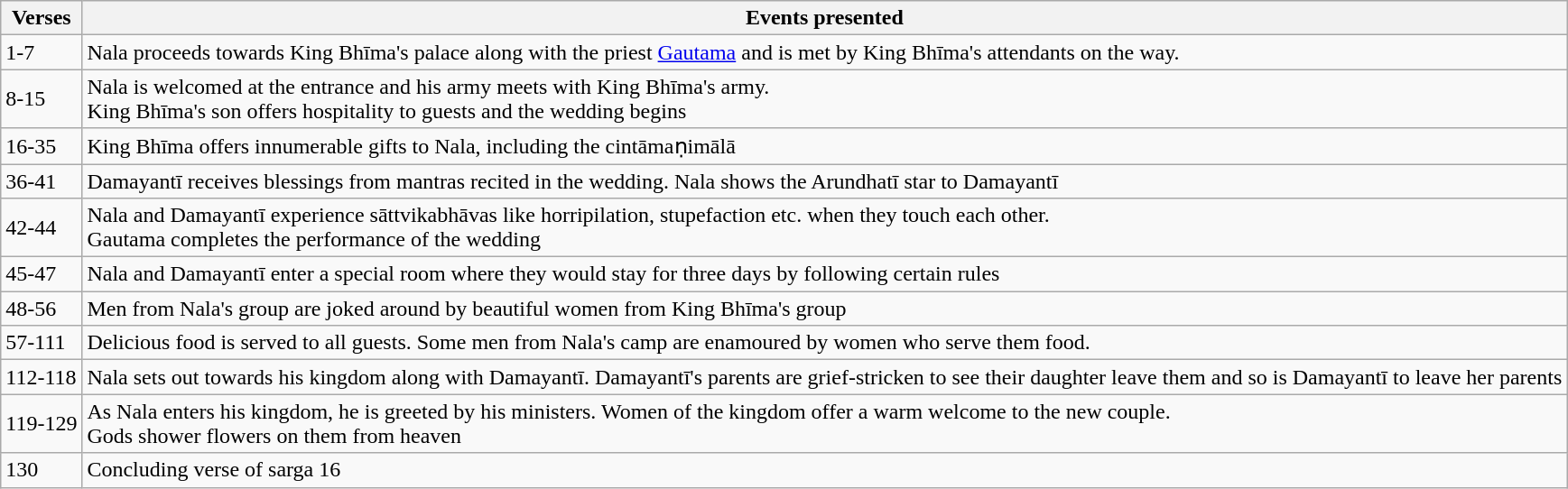<table class="wikitable">
<tr>
<th>Verses</th>
<th>Events presented</th>
</tr>
<tr>
<td>1-7</td>
<td>Nala proceeds towards King Bhīma's palace along with the priest <a href='#'>Gautama</a> and is met by King Bhīma's attendants on the way.</td>
</tr>
<tr>
<td>8-15</td>
<td>Nala is welcomed at the entrance and his army meets with King Bhīma's army. <br>King Bhīma's son offers hospitality to guests and the wedding begins</td>
</tr>
<tr>
<td>16-35</td>
<td>King Bhīma offers innumerable gifts to Nala, including the cintāmaṇimālā</td>
</tr>
<tr>
<td>36-41</td>
<td>Damayantī receives blessings from mantras recited in the wedding. Nala shows the Arundhatī star to Damayantī</td>
</tr>
<tr>
<td>42-44</td>
<td>Nala and Damayantī experience sāttvikabhāvas like horripilation, stupefaction etc. when they touch each other. <br>Gautama completes the performance of the wedding</td>
</tr>
<tr>
<td>45-47</td>
<td>Nala and Damayantī enter a special room where they would stay for three days by following certain rules</td>
</tr>
<tr>
<td>48-56</td>
<td>Men from Nala's group are joked around by beautiful women from King Bhīma's group</td>
</tr>
<tr>
<td>57-111</td>
<td>Delicious food is served to all guests. Some men from Nala's camp are enamoured by women who serve them food.</td>
</tr>
<tr>
<td>112-118</td>
<td>Nala sets out towards his kingdom along with Damayantī. Damayantī's parents are grief-stricken to see their daughter leave them and so is Damayantī to leave her parents</td>
</tr>
<tr>
<td>119-129</td>
<td>As Nala enters his kingdom, he is greeted by his ministers. Women of the kingdom offer a warm welcome to the new couple. <br>Gods shower flowers on them from heaven</td>
</tr>
<tr>
<td>130</td>
<td>Concluding verse of sarga 16</td>
</tr>
</table>
